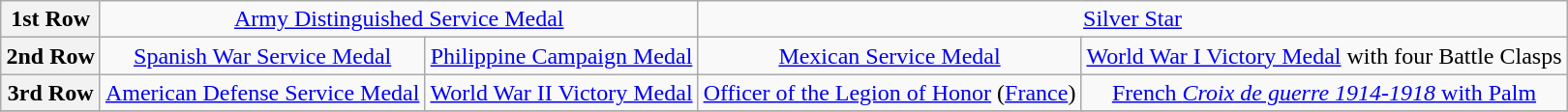<table class="wikitable" style="margin:1em auto; text-align:center;">
<tr>
<th>1st Row</th>
<td colspan="8"><a href='#'>Army Distinguished Service Medal</a></td>
<td colspan="5"><a href='#'>Silver Star</a></td>
</tr>
<tr>
<th>2nd Row</th>
<td colspan="4"><a href='#'>Spanish War Service Medal</a></td>
<td colspan="4"><a href='#'>Philippine Campaign Medal</a></td>
<td colspan="4"><a href='#'>Mexican Service Medal</a></td>
<td colspan="4"><a href='#'>World War I Victory Medal</a> with four Battle Clasps</td>
</tr>
<tr>
<th>3rd Row</th>
<td colspan="4"><a href='#'>American Defense Service Medal</a></td>
<td colspan="4"><a href='#'>World War II Victory Medal</a></td>
<td colspan="4"><a href='#'>Officer of the Legion of Honor</a> (<a href='#'>France</a>)</td>
<td colspan="4"><a href='#'>French <em>Croix de guerre 1914-1918</em> with Palm</a></td>
</tr>
<tr>
</tr>
</table>
